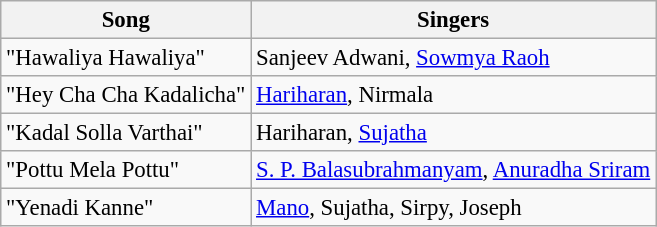<table class="wikitable" style="font-size:95%;">
<tr>
<th>Song</th>
<th>Singers</th>
</tr>
<tr>
<td>"Hawaliya Hawaliya"</td>
<td>Sanjeev Adwani, <a href='#'>Sowmya Raoh</a></td>
</tr>
<tr>
<td>"Hey Cha Cha Kadalicha"</td>
<td><a href='#'>Hariharan</a>, Nirmala</td>
</tr>
<tr>
<td>"Kadal Solla Varthai"</td>
<td>Hariharan, <a href='#'>Sujatha</a></td>
</tr>
<tr>
<td>"Pottu Mela Pottu"</td>
<td><a href='#'>S. P. Balasubrahmanyam</a>, <a href='#'>Anuradha Sriram</a></td>
</tr>
<tr>
<td>"Yenadi Kanne"</td>
<td><a href='#'>Mano</a>, Sujatha, Sirpy, Joseph</td>
</tr>
</table>
